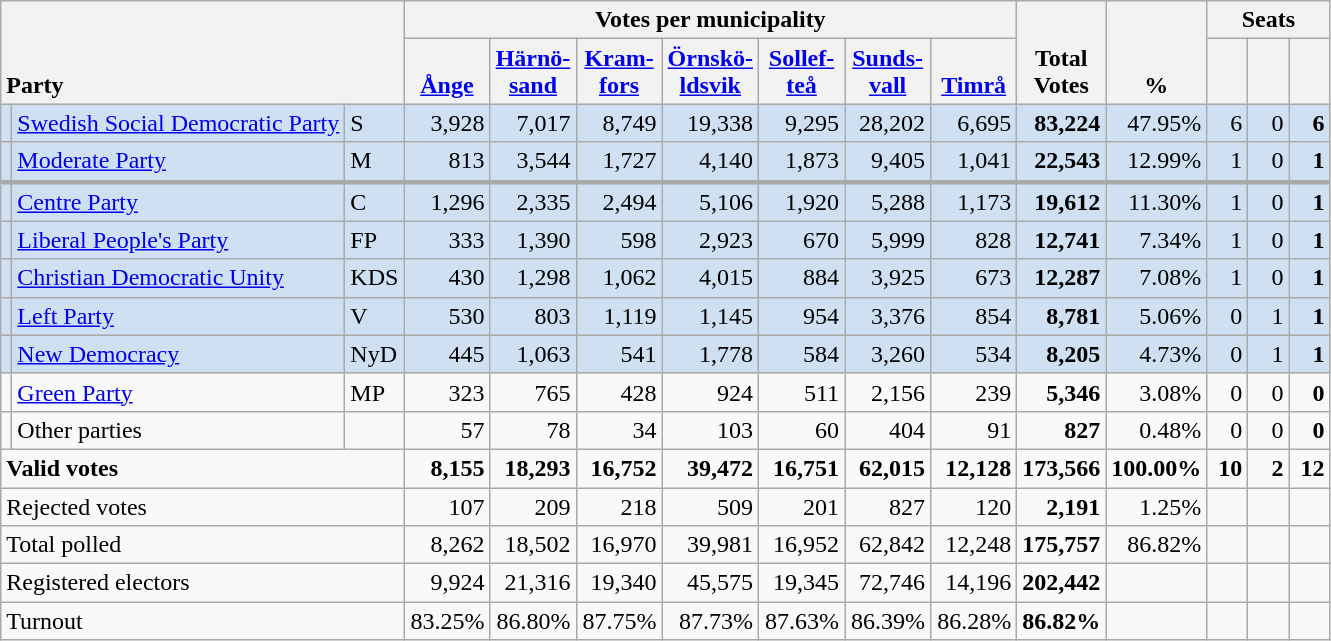<table class="wikitable" border="1" style="text-align:right;">
<tr>
<th style="text-align:left;" valign=bottom rowspan=2 colspan=3>Party</th>
<th colspan=7>Votes per municipality</th>
<th align=center valign=bottom rowspan=2 width="50">Total Votes</th>
<th align=center valign=bottom rowspan=2 width="50">%</th>
<th colspan=3>Seats</th>
</tr>
<tr>
<th align=center valign=bottom width="50"><a href='#'>Ånge</a></th>
<th align=center valign=bottom width="50"><a href='#'>Härnö- sand</a></th>
<th align=center valign=bottom width="50"><a href='#'>Kram- fors</a></th>
<th align=center valign=bottom width="50"><a href='#'>Örnskö- ldsvik</a></th>
<th align=center valign=bottom width="50"><a href='#'>Sollef- teå</a></th>
<th align=center valign=bottom width="50"><a href='#'>Sunds- vall</a></th>
<th align=center valign=bottom width="50"><a href='#'>Timrå</a></th>
<th align=center valign=bottom width="20"><small></small></th>
<th align=center valign=bottom width="20"><small><a href='#'></a></small></th>
<th align=center valign=bottom width="20"><small></small></th>
</tr>
<tr style="background:#CEE0F2;">
<td></td>
<td align=left style="white-space: nowrap;"><a href='#'>Swedish Social Democratic Party</a></td>
<td align=left>S</td>
<td>3,928</td>
<td>7,017</td>
<td>8,749</td>
<td>19,338</td>
<td>9,295</td>
<td>28,202</td>
<td>6,695</td>
<td><strong>83,224</strong></td>
<td>47.95%</td>
<td>6</td>
<td>0</td>
<td><strong>6</strong></td>
</tr>
<tr style="background:#CEE0F2;">
<td></td>
<td align=left><a href='#'>Moderate Party</a></td>
<td align=left>M</td>
<td>813</td>
<td>3,544</td>
<td>1,727</td>
<td>4,140</td>
<td>1,873</td>
<td>9,405</td>
<td>1,041</td>
<td><strong>22,543</strong></td>
<td>12.99%</td>
<td>1</td>
<td>0</td>
<td><strong>1</strong></td>
</tr>
<tr style="background:#CEE0F2; border-top:3px solid darkgray;">
<td></td>
<td align=left><a href='#'>Centre Party</a></td>
<td align=left>C</td>
<td>1,296</td>
<td>2,335</td>
<td>2,494</td>
<td>5,106</td>
<td>1,920</td>
<td>5,288</td>
<td>1,173</td>
<td><strong>19,612</strong></td>
<td>11.30%</td>
<td>1</td>
<td>0</td>
<td><strong>1</strong></td>
</tr>
<tr style="background:#CEE0F2;">
<td></td>
<td align=left><a href='#'>Liberal People's Party</a></td>
<td align=left>FP</td>
<td>333</td>
<td>1,390</td>
<td>598</td>
<td>2,923</td>
<td>670</td>
<td>5,999</td>
<td>828</td>
<td><strong>12,741</strong></td>
<td>7.34%</td>
<td>1</td>
<td>0</td>
<td><strong>1</strong></td>
</tr>
<tr style="background:#CEE0F2;">
<td></td>
<td align=left><a href='#'>Christian Democratic Unity</a></td>
<td align=left>KDS</td>
<td>430</td>
<td>1,298</td>
<td>1,062</td>
<td>4,015</td>
<td>884</td>
<td>3,925</td>
<td>673</td>
<td><strong>12,287</strong></td>
<td>7.08%</td>
<td>1</td>
<td>0</td>
<td><strong>1</strong></td>
</tr>
<tr style="background:#CEE0F2;">
<td></td>
<td align=left><a href='#'>Left Party</a></td>
<td align=left>V</td>
<td>530</td>
<td>803</td>
<td>1,119</td>
<td>1,145</td>
<td>954</td>
<td>3,376</td>
<td>854</td>
<td><strong>8,781</strong></td>
<td>5.06%</td>
<td>0</td>
<td>1</td>
<td><strong>1</strong></td>
</tr>
<tr style="background:#CEE0F2;">
<td></td>
<td align=left><a href='#'>New Democracy</a></td>
<td align=left>NyD</td>
<td>445</td>
<td>1,063</td>
<td>541</td>
<td>1,778</td>
<td>584</td>
<td>3,260</td>
<td>534</td>
<td><strong>8,205</strong></td>
<td>4.73%</td>
<td>0</td>
<td>1</td>
<td><strong>1</strong></td>
</tr>
<tr>
<td></td>
<td align=left><a href='#'>Green Party</a></td>
<td align=left>MP</td>
<td>323</td>
<td>765</td>
<td>428</td>
<td>924</td>
<td>511</td>
<td>2,156</td>
<td>239</td>
<td><strong>5,346</strong></td>
<td>3.08%</td>
<td>0</td>
<td>0</td>
<td><strong>0</strong></td>
</tr>
<tr>
<td></td>
<td align=left>Other parties</td>
<td></td>
<td>57</td>
<td>78</td>
<td>34</td>
<td>103</td>
<td>60</td>
<td>404</td>
<td>91</td>
<td><strong>827</strong></td>
<td>0.48%</td>
<td>0</td>
<td>0</td>
<td><strong>0</strong></td>
</tr>
<tr style="font-weight:bold">
<td align=left colspan=3>Valid votes</td>
<td>8,155</td>
<td>18,293</td>
<td>16,752</td>
<td>39,472</td>
<td>16,751</td>
<td>62,015</td>
<td>12,128</td>
<td>173,566</td>
<td>100.00%</td>
<td>10</td>
<td>2</td>
<td>12</td>
</tr>
<tr>
<td align=left colspan=3>Rejected votes</td>
<td>107</td>
<td>209</td>
<td>218</td>
<td>509</td>
<td>201</td>
<td>827</td>
<td>120</td>
<td><strong>2,191</strong></td>
<td>1.25%</td>
<td></td>
<td></td>
<td></td>
</tr>
<tr>
<td align=left colspan=3>Total polled</td>
<td>8,262</td>
<td>18,502</td>
<td>16,970</td>
<td>39,981</td>
<td>16,952</td>
<td>62,842</td>
<td>12,248</td>
<td><strong>175,757</strong></td>
<td>86.82%</td>
<td></td>
<td></td>
<td></td>
</tr>
<tr>
<td align=left colspan=3>Registered electors</td>
<td>9,924</td>
<td>21,316</td>
<td>19,340</td>
<td>45,575</td>
<td>19,345</td>
<td>72,746</td>
<td>14,196</td>
<td><strong>202,442</strong></td>
<td></td>
<td></td>
<td></td>
<td></td>
</tr>
<tr>
<td align=left colspan=3>Turnout</td>
<td>83.25%</td>
<td>86.80%</td>
<td>87.75%</td>
<td>87.73%</td>
<td>87.63%</td>
<td>86.39%</td>
<td>86.28%</td>
<td><strong>86.82%</strong></td>
<td></td>
<td></td>
<td></td>
<td></td>
</tr>
</table>
